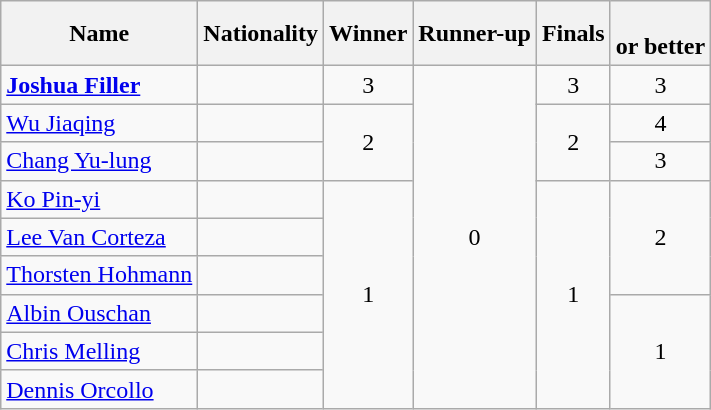<table class="wikitable sortable" style="font-size:100%; text-align: center;">
<tr>
<th>Name</th>
<th>Nationality</th>
<th>Winner</th>
<th>Runner-up</th>
<th>Finals</th>
<th><br>or better</th>
</tr>
<tr>
<td align="left"><strong><a href='#'>Joshua Filler</a></strong></td>
<td align="left"></td>
<td>3</td>
<td rowspan="9">0</td>
<td>3</td>
<td>3</td>
</tr>
<tr>
<td align="left"><a href='#'>Wu Jiaqing</a></td>
<td align="left"></td>
<td rowspan="2">2</td>
<td rowspan="2">2</td>
<td>4</td>
</tr>
<tr>
<td align="left"><a href='#'>Chang Yu-lung</a></td>
<td align="left"></td>
<td>3</td>
</tr>
<tr>
<td align="left"><a href='#'>Ko Pin-yi</a></td>
<td align="left"></td>
<td rowspan="6">1</td>
<td rowspan="6">1</td>
<td rowspan="3">2</td>
</tr>
<tr>
<td align="left"><a href='#'>Lee Van Corteza</a></td>
<td align="left"></td>
</tr>
<tr>
<td align="left"><a href='#'>Thorsten Hohmann</a></td>
<td align="left"></td>
</tr>
<tr>
<td align="left"><a href='#'>Albin Ouschan</a></td>
<td align="left"></td>
<td rowspan="3">1</td>
</tr>
<tr>
<td align="left"><a href='#'>Chris Melling</a></td>
<td align="left"></td>
</tr>
<tr>
<td align="left"><a href='#'>Dennis Orcollo</a></td>
<td align="left"></td>
</tr>
</table>
